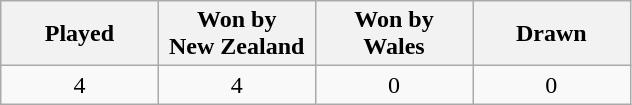<table class="wikitable">
<tr>
<th width="97.5">Played</th>
<th width="97.5">Won by<br>New Zealand</th>
<th width="97.5">Won by<br>Wales</th>
<th width="97.5">Drawn</th>
</tr>
<tr>
<td align="center">4</td>
<td align="center">4</td>
<td align="center">0</td>
<td align="center">0</td>
</tr>
</table>
